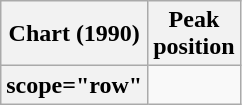<table class="wikitable plainrowheaders">
<tr>
<th scope="col">Chart (1990)</th>
<th scope="col">Peak<br>position</th>
</tr>
<tr>
<th>scope="row"</th>
</tr>
</table>
